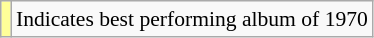<table class="wikitable" style="font-size:90%;">
<tr>
<td style="background-color:#FFFF99"></td>
<td>Indicates best performing album of 1970</td>
</tr>
</table>
